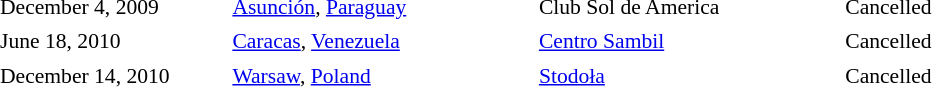<table cellpadding="2" style="border:0 solid darkgrey; font-size:90%">
<tr>
<th style="width:150px;"></th>
<th style="width:200px;"></th>
<th style="width:200px;"></th>
<th style="width:700px;"></th>
</tr>
<tr border="0">
</tr>
<tr>
<td>December 4, 2009</td>
<td><a href='#'>Asunción</a>, <a href='#'>Paraguay</a></td>
<td>Club Sol de America</td>
<td>Cancelled</td>
</tr>
<tr>
<td>June 18, 2010</td>
<td><a href='#'>Caracas</a>, <a href='#'>Venezuela</a></td>
<td><a href='#'>Centro Sambil</a></td>
<td>Cancelled</td>
</tr>
<tr>
<td>December 14, 2010</td>
<td><a href='#'>Warsaw</a>, <a href='#'>Poland</a></td>
<td><a href='#'>Stodoła</a></td>
<td>Cancelled</td>
</tr>
<tr>
</tr>
</table>
